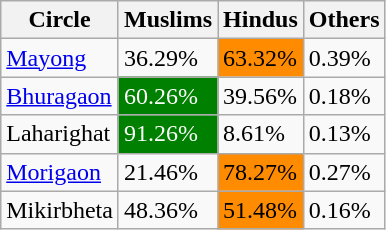<table class="wikitable">
<tr>
<th>Circle</th>
<th>Muslims</th>
<th>Hindus</th>
<th>Others</th>
</tr>
<tr>
<td><a href='#'>Mayong</a></td>
<td>36.29%</td>
<td style="background:darkorange">63.32%</td>
<td>0.39%</td>
</tr>
<tr>
<td><a href='#'>Bhuragaon</a></td>
<td style="background:green;color:white">60.26%</td>
<td>39.56%</td>
<td>0.18%</td>
</tr>
<tr>
<td>Laharighat</td>
<td style="background:green;color:white">91.26%</td>
<td>8.61%</td>
<td>0.13%</td>
</tr>
<tr>
<td><a href='#'>Morigaon</a></td>
<td>21.46%</td>
<td style="background:darkorange">78.27%</td>
<td>0.27%</td>
</tr>
<tr>
<td>Mikirbheta</td>
<td>48.36%</td>
<td style="background:darkorange">51.48%</td>
<td>0.16%</td>
</tr>
</table>
